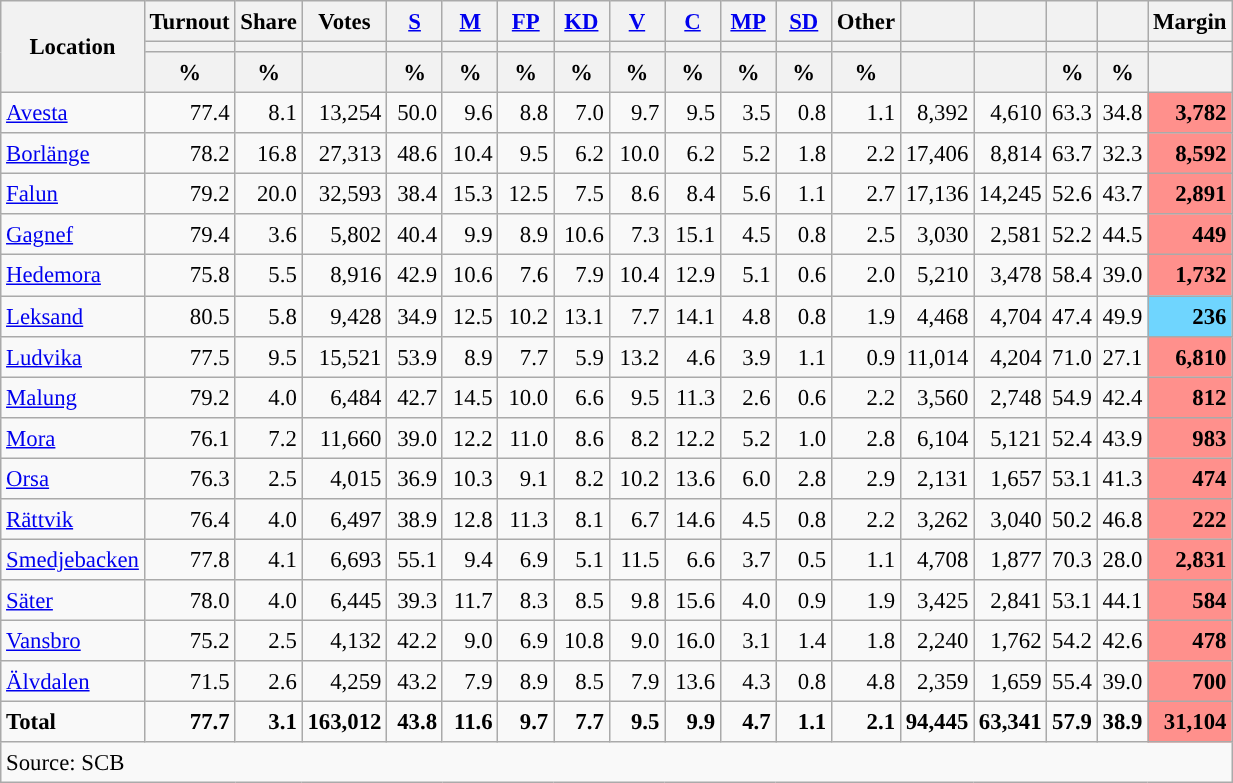<table class="wikitable sortable" style="text-align:right; font-size:95%; line-height:20px;">
<tr>
<th rowspan="3">Location</th>
<th>Turnout</th>
<th>Share</th>
<th>Votes</th>
<th width="30px" class="unsortable"><a href='#'>S</a></th>
<th width="30px" class="unsortable"><a href='#'>M</a></th>
<th width="30px" class="unsortable"><a href='#'>FP</a></th>
<th width="30px" class="unsortable"><a href='#'>KD</a></th>
<th width="30px" class="unsortable"><a href='#'>V</a></th>
<th width="30px" class="unsortable"><a href='#'>C</a></th>
<th width="30px" class="unsortable"><a href='#'>MP</a></th>
<th width="30px" class="unsortable"><a href='#'>SD</a></th>
<th width="30px" class="unsortable">Other</th>
<th></th>
<th></th>
<th></th>
<th></th>
<th>Margin</th>
</tr>
<tr>
<th></th>
<th></th>
<th></th>
<th style="background:"></th>
<th style="background:"></th>
<th style="background:"></th>
<th style="background:"></th>
<th style="background:"></th>
<th style="background:"></th>
<th style="background:"></th>
<th style="background:"></th>
<th style="background:"></th>
<th style="background:"></th>
<th style="background:"></th>
<th style="background:"></th>
<th style="background:"></th>
<th></th>
</tr>
<tr>
<th data-sort-type="number">%</th>
<th data-sort-type="number">%</th>
<th></th>
<th data-sort-type="number">%</th>
<th data-sort-type="number">%</th>
<th data-sort-type="number">%</th>
<th data-sort-type="number">%</th>
<th data-sort-type="number">%</th>
<th data-sort-type="number">%</th>
<th data-sort-type="number">%</th>
<th data-sort-type="number">%</th>
<th data-sort-type="number">%</th>
<th data-sort-type="number"></th>
<th data-sort-type="number"></th>
<th data-sort-type="number">%</th>
<th data-sort-type="number">%</th>
<th data-sort-type="number"></th>
</tr>
<tr>
<td align=left><a href='#'>Avesta</a></td>
<td>77.4</td>
<td>8.1</td>
<td>13,254</td>
<td>50.0</td>
<td>9.6</td>
<td>8.8</td>
<td>7.0</td>
<td>9.7</td>
<td>9.5</td>
<td>3.5</td>
<td>0.8</td>
<td>1.1</td>
<td>8,392</td>
<td>4,610</td>
<td>63.3</td>
<td>34.8</td>
<td bgcolor=#ff908c><strong>3,782</strong></td>
</tr>
<tr>
<td align=left><a href='#'>Borlänge</a></td>
<td>78.2</td>
<td>16.8</td>
<td>27,313</td>
<td>48.6</td>
<td>10.4</td>
<td>9.5</td>
<td>6.2</td>
<td>10.0</td>
<td>6.2</td>
<td>5.2</td>
<td>1.8</td>
<td>2.2</td>
<td>17,406</td>
<td>8,814</td>
<td>63.7</td>
<td>32.3</td>
<td bgcolor=#ff908c><strong>8,592</strong></td>
</tr>
<tr>
<td align=left><a href='#'>Falun</a></td>
<td>79.2</td>
<td>20.0</td>
<td>32,593</td>
<td>38.4</td>
<td>15.3</td>
<td>12.5</td>
<td>7.5</td>
<td>8.6</td>
<td>8.4</td>
<td>5.6</td>
<td>1.1</td>
<td>2.7</td>
<td>17,136</td>
<td>14,245</td>
<td>52.6</td>
<td>43.7</td>
<td bgcolor=#ff908c><strong>2,891</strong></td>
</tr>
<tr>
<td align=left><a href='#'>Gagnef</a></td>
<td>79.4</td>
<td>3.6</td>
<td>5,802</td>
<td>40.4</td>
<td>9.9</td>
<td>8.9</td>
<td>10.6</td>
<td>7.3</td>
<td>15.1</td>
<td>4.5</td>
<td>0.8</td>
<td>2.5</td>
<td>3,030</td>
<td>2,581</td>
<td>52.2</td>
<td>44.5</td>
<td bgcolor=#ff908c><strong>449</strong></td>
</tr>
<tr>
<td align=left><a href='#'>Hedemora</a></td>
<td>75.8</td>
<td>5.5</td>
<td>8,916</td>
<td>42.9</td>
<td>10.6</td>
<td>7.6</td>
<td>7.9</td>
<td>10.4</td>
<td>12.9</td>
<td>5.1</td>
<td>0.6</td>
<td>2.0</td>
<td>5,210</td>
<td>3,478</td>
<td>58.4</td>
<td>39.0</td>
<td bgcolor=#ff908c><strong>1,732</strong></td>
</tr>
<tr>
<td align=left><a href='#'>Leksand</a></td>
<td>80.5</td>
<td>5.8</td>
<td>9,428</td>
<td>34.9</td>
<td>12.5</td>
<td>10.2</td>
<td>13.1</td>
<td>7.7</td>
<td>14.1</td>
<td>4.8</td>
<td>0.8</td>
<td>1.9</td>
<td>4,468</td>
<td>4,704</td>
<td>47.4</td>
<td>49.9</td>
<td bgcolor=#6fd5fe><strong>236</strong></td>
</tr>
<tr>
<td align=left><a href='#'>Ludvika</a></td>
<td>77.5</td>
<td>9.5</td>
<td>15,521</td>
<td>53.9</td>
<td>8.9</td>
<td>7.7</td>
<td>5.9</td>
<td>13.2</td>
<td>4.6</td>
<td>3.9</td>
<td>1.1</td>
<td>0.9</td>
<td>11,014</td>
<td>4,204</td>
<td>71.0</td>
<td>27.1</td>
<td bgcolor=#ff908c><strong>6,810</strong></td>
</tr>
<tr>
<td align=left><a href='#'>Malung</a></td>
<td>79.2</td>
<td>4.0</td>
<td>6,484</td>
<td>42.7</td>
<td>14.5</td>
<td>10.0</td>
<td>6.6</td>
<td>9.5</td>
<td>11.3</td>
<td>2.6</td>
<td>0.6</td>
<td>2.2</td>
<td>3,560</td>
<td>2,748</td>
<td>54.9</td>
<td>42.4</td>
<td bgcolor=#ff908c><strong>812</strong></td>
</tr>
<tr>
<td align=left><a href='#'>Mora</a></td>
<td>76.1</td>
<td>7.2</td>
<td>11,660</td>
<td>39.0</td>
<td>12.2</td>
<td>11.0</td>
<td>8.6</td>
<td>8.2</td>
<td>12.2</td>
<td>5.2</td>
<td>1.0</td>
<td>2.8</td>
<td>6,104</td>
<td>5,121</td>
<td>52.4</td>
<td>43.9</td>
<td bgcolor=#ff908c><strong>983</strong></td>
</tr>
<tr>
<td align=left><a href='#'>Orsa</a></td>
<td>76.3</td>
<td>2.5</td>
<td>4,015</td>
<td>36.9</td>
<td>10.3</td>
<td>9.1</td>
<td>8.2</td>
<td>10.2</td>
<td>13.6</td>
<td>6.0</td>
<td>2.8</td>
<td>2.9</td>
<td>2,131</td>
<td>1,657</td>
<td>53.1</td>
<td>41.3</td>
<td bgcolor=#ff908c><strong>474</strong></td>
</tr>
<tr>
<td align=left><a href='#'>Rättvik</a></td>
<td>76.4</td>
<td>4.0</td>
<td>6,497</td>
<td>38.9</td>
<td>12.8</td>
<td>11.3</td>
<td>8.1</td>
<td>6.7</td>
<td>14.6</td>
<td>4.5</td>
<td>0.8</td>
<td>2.2</td>
<td>3,262</td>
<td>3,040</td>
<td>50.2</td>
<td>46.8</td>
<td bgcolor=#ff908c><strong>222</strong></td>
</tr>
<tr>
<td align=left><a href='#'>Smedjebacken</a></td>
<td>77.8</td>
<td>4.1</td>
<td>6,693</td>
<td>55.1</td>
<td>9.4</td>
<td>6.9</td>
<td>5.1</td>
<td>11.5</td>
<td>6.6</td>
<td>3.7</td>
<td>0.5</td>
<td>1.1</td>
<td>4,708</td>
<td>1,877</td>
<td>70.3</td>
<td>28.0</td>
<td bgcolor=#ff908c><strong>2,831</strong></td>
</tr>
<tr>
<td align=left><a href='#'>Säter</a></td>
<td>78.0</td>
<td>4.0</td>
<td>6,445</td>
<td>39.3</td>
<td>11.7</td>
<td>8.3</td>
<td>8.5</td>
<td>9.8</td>
<td>15.6</td>
<td>4.0</td>
<td>0.9</td>
<td>1.9</td>
<td>3,425</td>
<td>2,841</td>
<td>53.1</td>
<td>44.1</td>
<td bgcolor=#ff908c><strong>584</strong></td>
</tr>
<tr>
<td align=left><a href='#'>Vansbro</a></td>
<td>75.2</td>
<td>2.5</td>
<td>4,132</td>
<td>42.2</td>
<td>9.0</td>
<td>6.9</td>
<td>10.8</td>
<td>9.0</td>
<td>16.0</td>
<td>3.1</td>
<td>1.4</td>
<td>1.8</td>
<td>2,240</td>
<td>1,762</td>
<td>54.2</td>
<td>42.6</td>
<td bgcolor=#ff908c><strong>478</strong></td>
</tr>
<tr>
<td align=left><a href='#'>Älvdalen</a></td>
<td>71.5</td>
<td>2.6</td>
<td>4,259</td>
<td>43.2</td>
<td>7.9</td>
<td>8.9</td>
<td>8.5</td>
<td>7.9</td>
<td>13.6</td>
<td>4.3</td>
<td>0.8</td>
<td>4.8</td>
<td>2,359</td>
<td>1,659</td>
<td>55.4</td>
<td>39.0</td>
<td bgcolor=#ff908c><strong>700</strong></td>
</tr>
<tr>
<td align=left><strong>Total</strong></td>
<td><strong>77.7</strong></td>
<td><strong>3.1</strong></td>
<td><strong>163,012</strong></td>
<td><strong>43.8</strong></td>
<td><strong>11.6</strong></td>
<td><strong>9.7</strong></td>
<td><strong>7.7</strong></td>
<td><strong>9.5</strong></td>
<td><strong>9.9</strong></td>
<td><strong>4.7</strong></td>
<td><strong>1.1</strong></td>
<td><strong>2.1</strong></td>
<td><strong>94,445</strong></td>
<td><strong>63,341</strong></td>
<td><strong>57.9</strong></td>
<td><strong>38.9</strong></td>
<td bgcolor=#ff908c><strong>31,104</strong></td>
</tr>
<tr>
<td align=left colspan=18>Source: SCB </td>
</tr>
</table>
